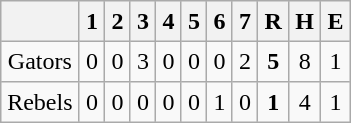<table align = right border="2" cellpadding="4" cellspacing="0" style="margin: 1em 1em 1em 1em; background: #F9F9F9; border: 1px #aaa solid; border-collapse: collapse;">
<tr align=center style="background: #F2F2F2;">
<th></th>
<th>1</th>
<th>2</th>
<th>3</th>
<th>4</th>
<th>5</th>
<th>6</th>
<th>7</th>
<th>R</th>
<th>H</th>
<th>E</th>
</tr>
<tr align=center>
<td>Gators</td>
<td>0</td>
<td>0</td>
<td>3</td>
<td>0</td>
<td>0</td>
<td>0</td>
<td>2</td>
<td><strong>5</strong></td>
<td>8</td>
<td>1</td>
</tr>
<tr align=center>
<td>Rebels</td>
<td>0</td>
<td>0</td>
<td>0</td>
<td>0</td>
<td>0</td>
<td>1</td>
<td>0</td>
<td><strong>1</strong></td>
<td>4</td>
<td>1</td>
</tr>
</table>
